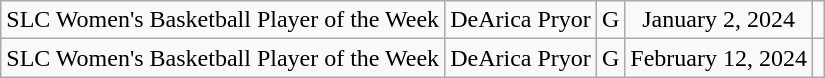<table class="wikitable" style="text-align: center;">
<tr align="center">
<td rowspan="1">SLC Women's Basketball Player of the Week</td>
<td>DeArica Pryor</td>
<td>G</td>
<td>January 2, 2024</td>
<td></td>
</tr>
<tr align="center">
<td rowspan="1">SLC Women's Basketball Player of the Week</td>
<td>DeArica Pryor</td>
<td>G</td>
<td>February 12, 2024</td>
<td></td>
</tr>
</table>
